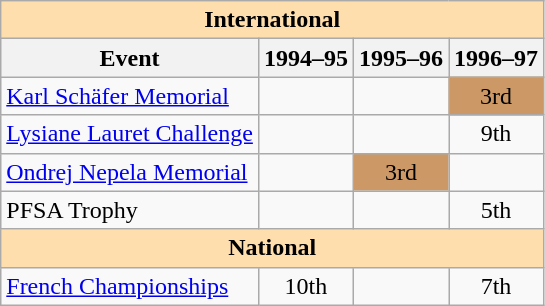<table class="wikitable" style="text-align:center">
<tr>
<th style="background-color: #ffdead; " colspan=4 align=center>International</th>
</tr>
<tr>
<th>Event</th>
<th>1994–95</th>
<th>1995–96</th>
<th>1996–97</th>
</tr>
<tr>
<td align=left><a href='#'>Karl Schäfer Memorial</a></td>
<td></td>
<td></td>
<td bgcolor=cc9966>3rd</td>
</tr>
<tr>
<td align=left><a href='#'>Lysiane Lauret Challenge</a></td>
<td></td>
<td></td>
<td>9th</td>
</tr>
<tr>
<td align=left><a href='#'>Ondrej Nepela Memorial</a></td>
<td></td>
<td bgcolor=cc9966>3rd</td>
<td></td>
</tr>
<tr>
<td align=left>PFSA Trophy</td>
<td></td>
<td></td>
<td>5th</td>
</tr>
<tr>
<th style="background-color: #ffdead; " colspan=4 align=center>National</th>
</tr>
<tr>
<td align=left><a href='#'>French Championships</a></td>
<td>10th</td>
<td></td>
<td>7th</td>
</tr>
</table>
